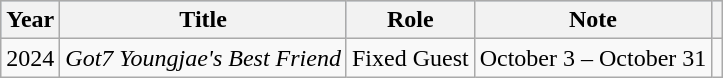<table class="wikitable sortable">
<tr style="background:#B0C4DE;">
<th>Year</th>
<th>Title</th>
<th>Role</th>
<th>Note</th>
<th></th>
</tr>
<tr>
<td>2024</td>
<td><em>Got7 Youngjae's Best Friend</em></td>
<td>Fixed Guest</td>
<td>October 3 – October 31</td>
<td></td>
</tr>
</table>
